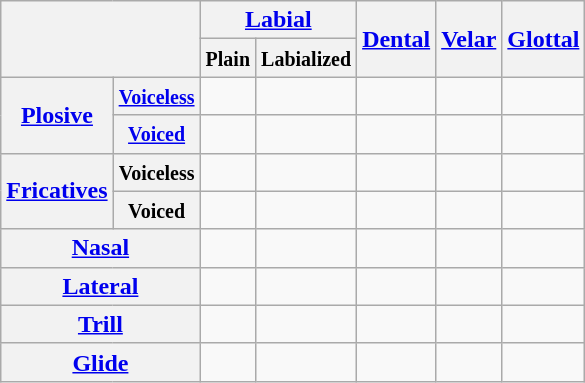<table class="wikitable" style="text-align:center">
<tr>
<th colspan=2 rowspan=2></th>
<th colspan=2><a href='#'>Labial</a></th>
<th rowspan=2><a href='#'>Dental</a></th>
<th rowspan=2><a href='#'>Velar</a></th>
<th rowspan=2><a href='#'>Glottal</a></th>
</tr>
<tr>
<th><small>Plain</small></th>
<th><small>Labialized</small></th>
</tr>
<tr>
<th rowspan=2><a href='#'>Plosive</a></th>
<th><small><a href='#'>Voiceless</a></small></th>
<td></td>
<td></td>
<td></td>
<td></td>
<td></td>
</tr>
<tr>
<th><small><a href='#'>Voiced</a></small></th>
<td></td>
<td></td>
<td></td>
<td></td>
<td></td>
</tr>
<tr>
<th rowspan=2><a href='#'>Fricatives</a></th>
<th><small>Voiceless</small></th>
<td></td>
<td></td>
<td></td>
<td></td>
<td></td>
</tr>
<tr>
<th><small>Voiced</small></th>
<td></td>
<td></td>
<td></td>
<td></td>
<td></td>
</tr>
<tr>
<th colspan=2><a href='#'>Nasal</a></th>
<td></td>
<td></td>
<td></td>
<td></td>
<td></td>
</tr>
<tr>
<th colspan="2"><a href='#'>Lateral</a></th>
<td></td>
<td></td>
<td></td>
<td></td>
<td></td>
</tr>
<tr>
<th colspan="2"><a href='#'>Trill</a></th>
<td></td>
<td></td>
<td></td>
<td></td>
</tr>
<tr>
<th colspan="2"><a href='#'>Glide</a></th>
<td></td>
<td></td>
<td></td>
<td></td>
<td></td>
</tr>
</table>
